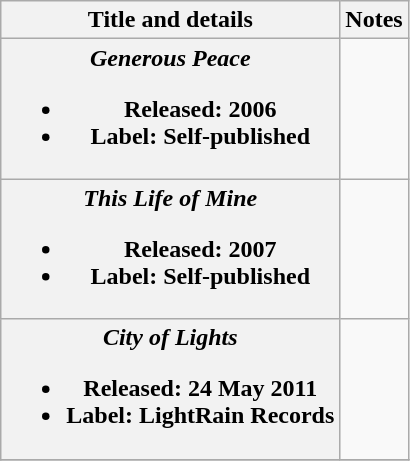<table class="wikitable plainrowheaders" style="text-align:center;">
<tr>
<th scope="col">Title and details</th>
<th scope="col">Notes</th>
</tr>
<tr>
<th scope="row"><em>Generous Peace</em><br><ul><li>Released: 2006</li><li>Label: Self-published</li></ul></th>
<td><br></td>
</tr>
<tr>
<th scope="row"><em>This Life of Mine</em><br><ul><li>Released: 2007</li><li>Label: Self-published</li></ul></th>
<td><br></td>
</tr>
<tr>
<th scope="row"><em>City of Lights</em><br><ul><li>Released: 24 May 2011</li><li>Label: LightRain Records</li></ul></th>
<td><br></td>
</tr>
<tr>
</tr>
</table>
